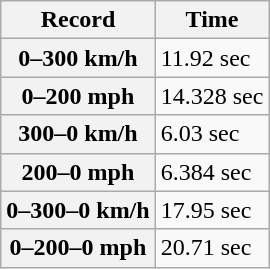<table border="1" class="wikitable">
<tr>
<th>Record</th>
<th>Time</th>
</tr>
<tr>
<th>0–300 km/h</th>
<td>11.92 sec</td>
</tr>
<tr>
<th>0–200 mph</th>
<td>14.328 sec</td>
</tr>
<tr>
<th>300–0 km/h</th>
<td>6.03 sec</td>
</tr>
<tr>
<th>200–0 mph</th>
<td>6.384 sec</td>
</tr>
<tr>
<th>0–300–0 km/h</th>
<td>17.95 sec</td>
</tr>
<tr>
<th>0–200–0 mph</th>
<td>20.71 sec</td>
</tr>
</table>
